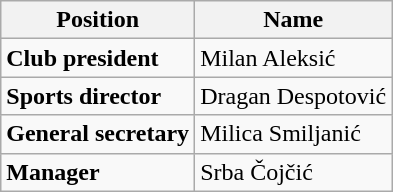<table class="wikitable">
<tr>
<th>Position</th>
<th>Name</th>
</tr>
<tr>
<td><strong>Club president</strong></td>
<td>Milan Aleksić</td>
</tr>
<tr>
<td><strong>Sports director</strong></td>
<td>Dragan Despotović</td>
</tr>
<tr>
<td><strong>General secretary</strong></td>
<td>Milica Smiljanić</td>
</tr>
<tr>
<td><strong>Manager</strong></td>
<td>Srba Čojčić</td>
</tr>
</table>
